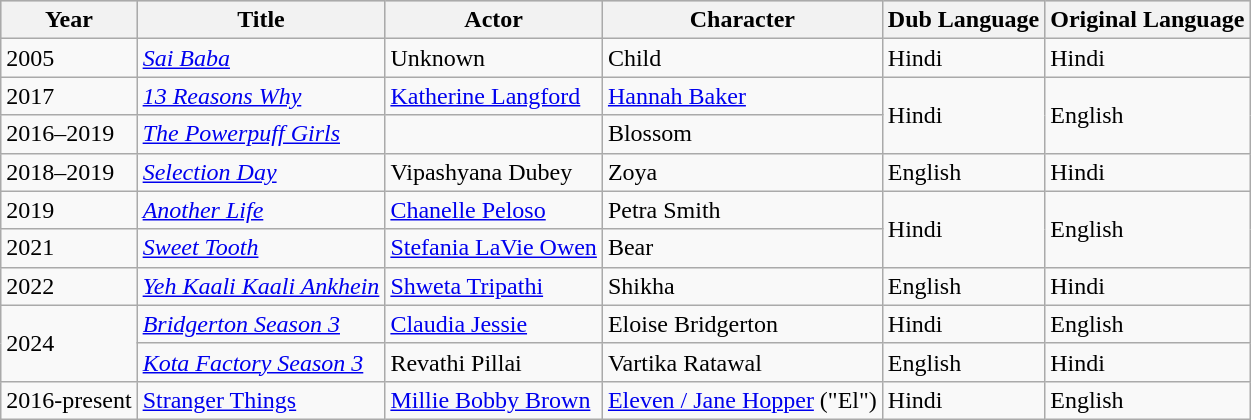<table class="wikitable sortable plainrowheaders">
<tr style="background:#ccc; text-align:center;">
<th scope="col">Year</th>
<th scope="col">Title</th>
<th>Actor</th>
<th scope="col">Character</th>
<th scope="col">Dub Language</th>
<th>Original Language</th>
</tr>
<tr>
<td>2005</td>
<td><em><a href='#'>Sai Baba</a></em></td>
<td>Unknown</td>
<td>Child</td>
<td>Hindi</td>
<td>Hindi</td>
</tr>
<tr>
<td>2017</td>
<td><em><a href='#'>13 Reasons Why</a></em></td>
<td><a href='#'>Katherine Langford</a></td>
<td><a href='#'>Hannah Baker</a></td>
<td rowspan="2">Hindi</td>
<td rowspan="2">English</td>
</tr>
<tr>
<td>2016–2019</td>
<td><em><a href='#'>The Powerpuff Girls</a></em></td>
<td></td>
<td>Blossom</td>
</tr>
<tr>
<td>2018–2019</td>
<td><em><a href='#'>Selection Day</a></em></td>
<td>Vipashyana Dubey</td>
<td>Zoya</td>
<td>English</td>
<td>Hindi</td>
</tr>
<tr>
<td>2019</td>
<td><em><a href='#'>Another Life</a></em></td>
<td><a href='#'>Chanelle Peloso</a></td>
<td>Petra Smith</td>
<td rowspan="2">Hindi</td>
<td rowspan="2">English</td>
</tr>
<tr>
<td>2021</td>
<td><em><a href='#'>Sweet Tooth</a></em></td>
<td><a href='#'>Stefania LaVie Owen</a></td>
<td>Bear</td>
</tr>
<tr>
<td>2022</td>
<td><em><a href='#'>Yeh Kaali Kaali Ankhein</a></em></td>
<td><a href='#'>Shweta Tripathi</a></td>
<td>Shikha</td>
<td>English</td>
<td>Hindi</td>
</tr>
<tr>
<td rowspan="2">2024</td>
<td><em><a href='#'>Bridgerton Season 3</a></em></td>
<td><a href='#'>Claudia Jessie</a></td>
<td>Eloise Bridgerton</td>
<td>Hindi</td>
<td>English</td>
</tr>
<tr>
<td><em><a href='#'>Kota Factory Season 3</a></em></td>
<td>Revathi Pillai</td>
<td>Vartika Ratawal</td>
<td>English</td>
<td>Hindi</td>
</tr>
<tr>
<td>2016-present</td>
<td><a href='#'>Stranger Things</a></td>
<td><a href='#'>Millie Bobby Brown</a></td>
<td><a href='#'>Eleven / Jane Hopper</a> ("El")</td>
<td>Hindi</td>
<td>English</td>
</tr>
</table>
